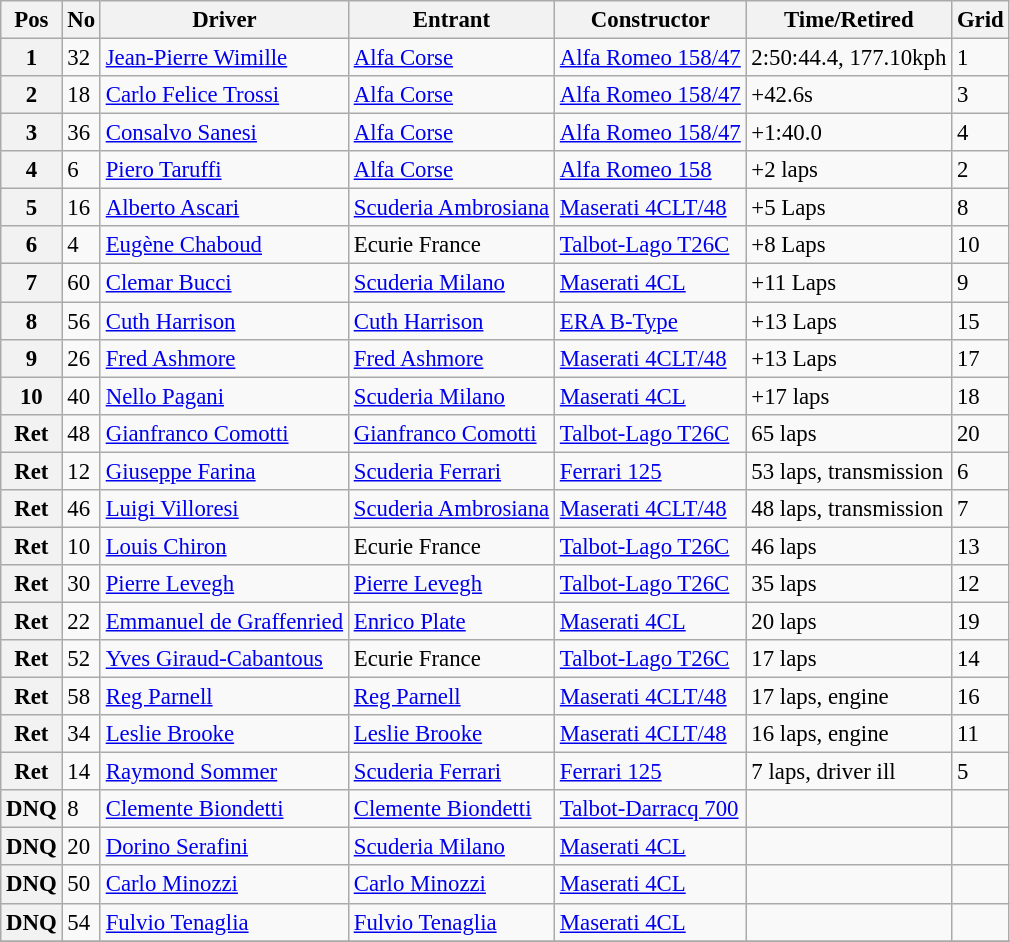<table class="wikitable sortable" style="font-size:95%;">
<tr>
<th>Pos</th>
<th>No</th>
<th>Driver</th>
<th>Entrant</th>
<th>Constructor</th>
<th>Time/Retired</th>
<th>Grid</th>
</tr>
<tr>
<th>1</th>
<td>32</td>
<td> <a href='#'>Jean-Pierre Wimille</a></td>
<td><a href='#'>Alfa Corse</a></td>
<td><a href='#'>Alfa Romeo 158/47</a></td>
<td>2:50:44.4, 177.10kph</td>
<td>1</td>
</tr>
<tr>
<th>2</th>
<td>18</td>
<td> <a href='#'>Carlo Felice Trossi</a></td>
<td><a href='#'>Alfa Corse</a></td>
<td><a href='#'>Alfa Romeo 158/47</a></td>
<td>+42.6s</td>
<td>3</td>
</tr>
<tr>
<th>3</th>
<td>36</td>
<td> <a href='#'>Consalvo Sanesi</a></td>
<td><a href='#'>Alfa Corse</a></td>
<td><a href='#'>Alfa Romeo 158/47</a></td>
<td>+1:40.0</td>
<td>4</td>
</tr>
<tr>
<th>4</th>
<td>6</td>
<td> <a href='#'>Piero Taruffi</a></td>
<td><a href='#'>Alfa Corse</a></td>
<td><a href='#'>Alfa Romeo 158</a></td>
<td>+2 laps</td>
<td>2</td>
</tr>
<tr>
<th>5</th>
<td>16</td>
<td> <a href='#'>Alberto Ascari</a></td>
<td><a href='#'>Scuderia Ambrosiana</a></td>
<td><a href='#'>Maserati 4CLT/48</a></td>
<td>+5 Laps</td>
<td>8</td>
</tr>
<tr>
<th>6</th>
<td>4</td>
<td> <a href='#'>Eugène Chaboud</a></td>
<td>Ecurie France</td>
<td><a href='#'>Talbot-Lago T26C</a></td>
<td>+8 Laps</td>
<td>10</td>
</tr>
<tr>
<th>7</th>
<td>60</td>
<td> <a href='#'>Clemar Bucci</a></td>
<td><a href='#'>Scuderia Milano</a></td>
<td><a href='#'>Maserati 4CL</a></td>
<td>+11 Laps</td>
<td>9</td>
</tr>
<tr>
<th>8</th>
<td>56</td>
<td> <a href='#'>Cuth Harrison</a></td>
<td><a href='#'>Cuth Harrison</a></td>
<td><a href='#'>ERA B-Type</a></td>
<td>+13 Laps</td>
<td>15</td>
</tr>
<tr>
<th>9</th>
<td>26</td>
<td> <a href='#'>Fred Ashmore</a></td>
<td><a href='#'>Fred Ashmore</a></td>
<td><a href='#'>Maserati 4CLT/48</a></td>
<td>+13 Laps</td>
<td>17</td>
</tr>
<tr>
<th>10</th>
<td>40</td>
<td> <a href='#'>Nello Pagani</a></td>
<td><a href='#'>Scuderia Milano</a></td>
<td><a href='#'>Maserati 4CL</a></td>
<td>+17 laps</td>
<td>18</td>
</tr>
<tr>
<th>Ret</th>
<td>48</td>
<td> <a href='#'>Gianfranco Comotti</a></td>
<td><a href='#'>Gianfranco Comotti</a></td>
<td><a href='#'>Talbot-Lago T26C</a></td>
<td>65 laps</td>
<td>20</td>
</tr>
<tr>
<th>Ret</th>
<td>12</td>
<td> <a href='#'>Giuseppe Farina</a></td>
<td><a href='#'>Scuderia Ferrari</a></td>
<td><a href='#'>Ferrari 125</a></td>
<td>53 laps, transmission</td>
<td>6</td>
</tr>
<tr>
<th>Ret</th>
<td>46</td>
<td> <a href='#'>Luigi Villoresi</a></td>
<td><a href='#'>Scuderia Ambrosiana</a></td>
<td><a href='#'>Maserati 4CLT/48</a></td>
<td>48 laps, transmission</td>
<td>7</td>
</tr>
<tr>
<th>Ret</th>
<td>10</td>
<td> <a href='#'>Louis Chiron</a></td>
<td>Ecurie France</td>
<td><a href='#'>Talbot-Lago T26C</a></td>
<td>46 laps</td>
<td>13</td>
</tr>
<tr>
<th>Ret</th>
<td>30</td>
<td> <a href='#'>Pierre Levegh</a></td>
<td><a href='#'>Pierre Levegh</a></td>
<td><a href='#'>Talbot-Lago T26C</a></td>
<td>35 laps</td>
<td>12</td>
</tr>
<tr>
<th>Ret</th>
<td>22</td>
<td> <a href='#'>Emmanuel de Graffenried</a></td>
<td><a href='#'>Enrico Plate</a></td>
<td><a href='#'>Maserati 4CL</a></td>
<td>20 laps</td>
<td>19</td>
</tr>
<tr>
<th>Ret</th>
<td>52</td>
<td> <a href='#'>Yves Giraud-Cabantous</a></td>
<td>Ecurie France</td>
<td><a href='#'>Talbot-Lago T26C</a></td>
<td>17 laps</td>
<td>14</td>
</tr>
<tr>
<th>Ret</th>
<td>58</td>
<td> <a href='#'>Reg Parnell</a></td>
<td><a href='#'>Reg Parnell</a></td>
<td><a href='#'>Maserati 4CLT/48</a></td>
<td>17 laps, engine</td>
<td>16</td>
</tr>
<tr>
<th>Ret</th>
<td>34</td>
<td> <a href='#'>Leslie Brooke</a></td>
<td><a href='#'>Leslie Brooke</a></td>
<td><a href='#'>Maserati 4CLT/48</a></td>
<td>16 laps, engine</td>
<td>11</td>
</tr>
<tr>
<th>Ret</th>
<td>14</td>
<td> <a href='#'>Raymond Sommer</a></td>
<td><a href='#'>Scuderia Ferrari</a></td>
<td><a href='#'>Ferrari 125</a></td>
<td>7 laps, driver ill</td>
<td>5</td>
</tr>
<tr>
<th>DNQ</th>
<td>8</td>
<td> <a href='#'>Clemente Biondetti</a></td>
<td><a href='#'>Clemente Biondetti</a></td>
<td><a href='#'>Talbot-Darracq 700</a></td>
<td></td>
<td></td>
</tr>
<tr>
<th>DNQ</th>
<td>20</td>
<td> <a href='#'>Dorino Serafini</a></td>
<td><a href='#'>Scuderia Milano</a></td>
<td><a href='#'>Maserati 4CL</a></td>
<td></td>
<td></td>
</tr>
<tr>
<th>DNQ</th>
<td>50</td>
<td> <a href='#'>Carlo Minozzi</a></td>
<td><a href='#'>Carlo Minozzi</a></td>
<td><a href='#'>Maserati 4CL</a></td>
<td></td>
<td></td>
</tr>
<tr>
<th>DNQ</th>
<td>54</td>
<td> <a href='#'>Fulvio Tenaglia</a></td>
<td><a href='#'>Fulvio Tenaglia</a></td>
<td><a href='#'>Maserati 4CL</a></td>
<td></td>
<td></td>
</tr>
<tr>
</tr>
</table>
